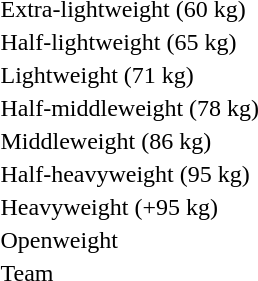<table>
<tr>
<td rowspan=2>Extra-lightweight (60 kg)<br></td>
<td rowspan=2></td>
<td rowspan=2></td>
<td></td>
</tr>
<tr>
<td></td>
</tr>
<tr>
<td rowspan=2>Half-lightweight (65 kg)<br></td>
<td rowspan=2></td>
<td rowspan=2></td>
<td></td>
</tr>
<tr>
<td></td>
</tr>
<tr>
<td rowspan=2>Lightweight (71 kg)<br></td>
<td rowspan=2></td>
<td rowspan=2></td>
<td></td>
</tr>
<tr>
<td></td>
</tr>
<tr>
<td rowspan=2>Half-middleweight (78 kg)<br></td>
<td rowspan=2></td>
<td rowspan=2></td>
<td></td>
</tr>
<tr>
<td></td>
</tr>
<tr>
<td rowspan=2>Middleweight (86 kg)<br></td>
<td rowspan=2></td>
<td rowspan=2></td>
<td></td>
</tr>
<tr>
<td></td>
</tr>
<tr>
<td rowspan=2>Half-heavyweight (95 kg)<br></td>
<td rowspan=2></td>
<td rowspan=2></td>
<td></td>
</tr>
<tr>
<td></td>
</tr>
<tr>
<td rowspan=2>Heavyweight (+95 kg)<br></td>
<td rowspan=2></td>
<td rowspan=2></td>
<td></td>
</tr>
<tr>
<td></td>
</tr>
<tr>
<td rowspan=2>Openweight<br></td>
<td rowspan=2></td>
<td rowspan=2></td>
<td></td>
</tr>
<tr>
<td></td>
</tr>
<tr>
<td rowspan=2>Team<br></td>
<td rowspan=2></td>
<td rowspan=2></td>
<td></td>
</tr>
<tr>
<td></td>
</tr>
</table>
